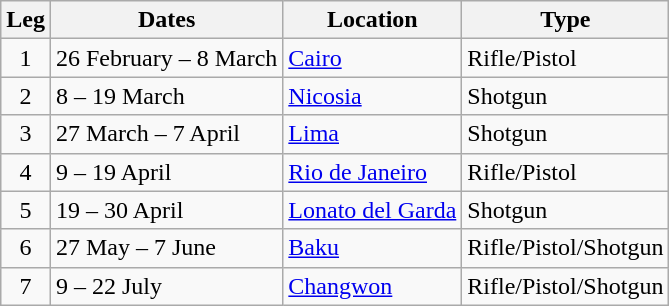<table class=wikitable>
<tr>
<th>Leg</th>
<th>Dates</th>
<th>Location</th>
<th>Type</th>
</tr>
<tr>
<td align=center>1</td>
<td>26 February – 8 March</td>
<td> <a href='#'>Cairo</a></td>
<td>Rifle/Pistol</td>
</tr>
<tr>
<td align=center>2</td>
<td>8 – 19 March</td>
<td> <a href='#'>Nicosia</a></td>
<td>Shotgun</td>
</tr>
<tr>
<td align=center>3</td>
<td>27 March – 7 April</td>
<td> <a href='#'>Lima</a></td>
<td>Shotgun</td>
</tr>
<tr>
<td align=center>4</td>
<td>9 – 19 April</td>
<td> <a href='#'>Rio de Janeiro</a></td>
<td>Rifle/Pistol</td>
</tr>
<tr>
<td align=center>5</td>
<td>19 – 30 April</td>
<td> <a href='#'>Lonato del Garda</a></td>
<td>Shotgun</td>
</tr>
<tr>
<td align=center>6</td>
<td>27 May – 7 June</td>
<td> <a href='#'>Baku</a></td>
<td>Rifle/Pistol/Shotgun</td>
</tr>
<tr>
<td align=center>7</td>
<td>9 – 22 July</td>
<td> <a href='#'>Changwon</a></td>
<td>Rifle/Pistol/Shotgun</td>
</tr>
</table>
